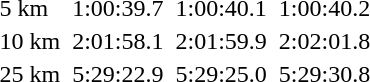<table>
<tr>
<td>5 km<br></td>
<td></td>
<td>1:00:39.7</td>
<td></td>
<td>1:00:40.1</td>
<td></td>
<td>1:00:40.2</td>
</tr>
<tr>
<td>10 km<br></td>
<td></td>
<td>2:01:58.1</td>
<td></td>
<td>2:01:59.9</td>
<td></td>
<td>2:02:01.8</td>
</tr>
<tr>
<td>25 km<br></td>
<td></td>
<td>5:29:22.9</td>
<td></td>
<td>5:29:25.0</td>
<td></td>
<td>5:29:30.8</td>
</tr>
</table>
